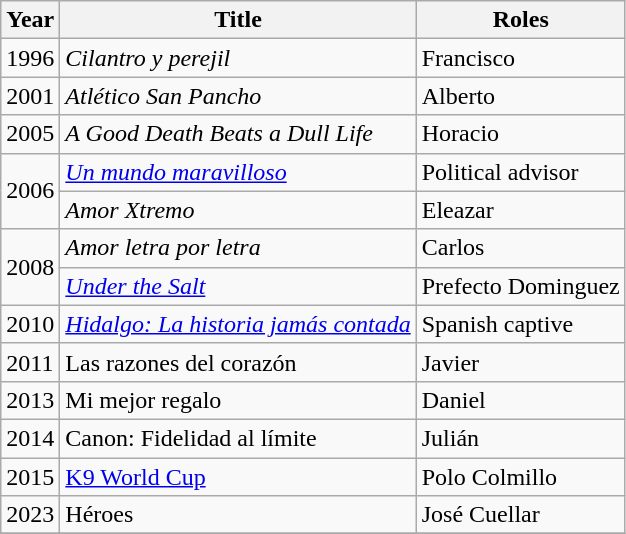<table class="wikitable sortable">
<tr>
<th>Year</th>
<th>Title</th>
<th>Roles</th>
</tr>
<tr>
<td>1996</td>
<td><em>Cilantro y perejil</em></td>
<td>Francisco</td>
</tr>
<tr>
<td>2001</td>
<td><em>Atlético San Pancho</em></td>
<td>Alberto</td>
</tr>
<tr>
<td>2005</td>
<td><em>A Good Death Beats a Dull Life</em></td>
<td>Horacio</td>
</tr>
<tr>
<td rowspan=2>2006</td>
<td><em><a href='#'>Un mundo maravilloso</a></em></td>
<td>Political advisor</td>
</tr>
<tr>
<td><em>Amor Xtremo</em></td>
<td>Eleazar</td>
</tr>
<tr>
<td rowspan=2>2008</td>
<td><em>Amor letra por letra</em></td>
<td>Carlos</td>
</tr>
<tr>
<td><em><a href='#'>Under the Salt</a></em></td>
<td>Prefecto Dominguez</td>
</tr>
<tr>
<td>2010</td>
<td><em><a href='#'>Hidalgo: La historia jamás contada</a></td>
<td>Spanish captive</td>
</tr>
<tr>
<td>2011</td>
<td></em>Las razones del corazón<em></td>
<td>Javier</td>
</tr>
<tr>
<td>2013</td>
<td></em>Mi mejor regalo<em></td>
<td>Daniel</td>
</tr>
<tr>
<td>2014</td>
<td></em>Canon: Fidelidad al límite<em></td>
<td>Julián</td>
</tr>
<tr>
<td>2015</td>
<td></em><a href='#'>K9 World Cup</a><em></td>
<td>Polo Colmillo</td>
</tr>
<tr>
<td>2023</td>
<td></em>Héroes<em></td>
<td>José Cuellar</td>
</tr>
<tr>
</tr>
</table>
